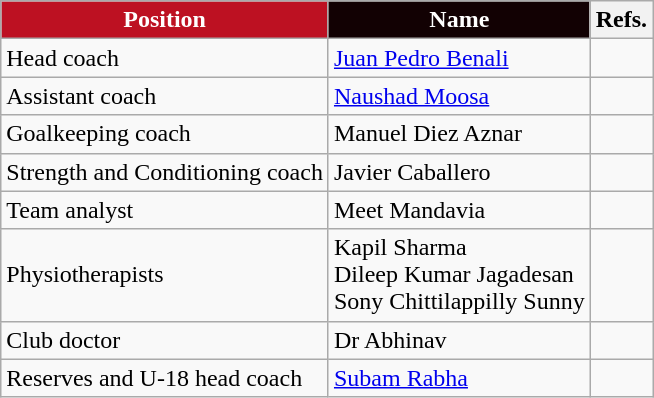<table class="wikitable" "margin-left:1em;float:center">
<tr>
<th style="background:#bd1122; color:white; text-align:center;">Position</th>
<th style="background:#120103; color:white; text-align:center;">Name</th>
<th text-align:center;">Refs.</th>
</tr>
<tr>
<td>Head coach</td>
<td> <a href='#'>Juan Pedro Benali</a></td>
<td></td>
</tr>
<tr>
<td>Assistant coach</td>
<td> <a href='#'>Naushad Moosa</a></td>
<td></td>
</tr>
<tr>
<td>Goalkeeping coach</td>
<td> Manuel Diez Aznar</td>
<td></td>
</tr>
<tr>
<td>Strength and Conditioning coach</td>
<td> Javier Caballero</td>
<td></td>
</tr>
<tr>
<td>Team analyst</td>
<td> Meet Mandavia</td>
<td></td>
</tr>
<tr>
<td rowspan="1">Physiotherapists</td>
<td> Kapil Sharma <br>  Dileep Kumar Jagadesan <br>  Sony Chittilappilly Sunny</td>
<td></td>
</tr>
<tr>
<td>Club doctor</td>
<td> Dr Abhinav</td>
<td></td>
</tr>
<tr>
<td>Reserves and U-18 head coach</td>
<td> <a href='#'>Subam Rabha</a></td>
<td></td>
</tr>
</table>
